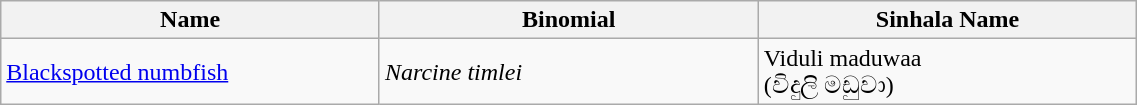<table width=60% class="wikitable">
<tr>
<th width=20%>Name</th>
<th width=20%>Binomial</th>
<th width=20%>Sinhala Name</th>
</tr>
<tr>
<td><a href='#'>Blackspotted numbfish</a><br></td>
<td><em>Narcine timlei</em></td>
<td>Viduli maduwaa <br> (විදුලි මඩුවා)</td>
</tr>
</table>
